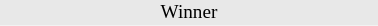<table class="toccolours" style="width:20em; text-align:center; font-size:80%;">
<tr>
<td style="background:#e8e8e8;color:black; width: 40px">Winner</td>
</tr>
<tr>
</tr>
</table>
